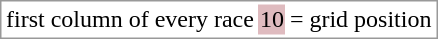<table border="0" style="border: 1px solid #999; background-color:#FFFFFF; text-align:center">
<tr>
<td>first column of every race</td>
<td style="background:#DFBBBF;">10</td>
<td>= grid position</td>
</tr>
</table>
